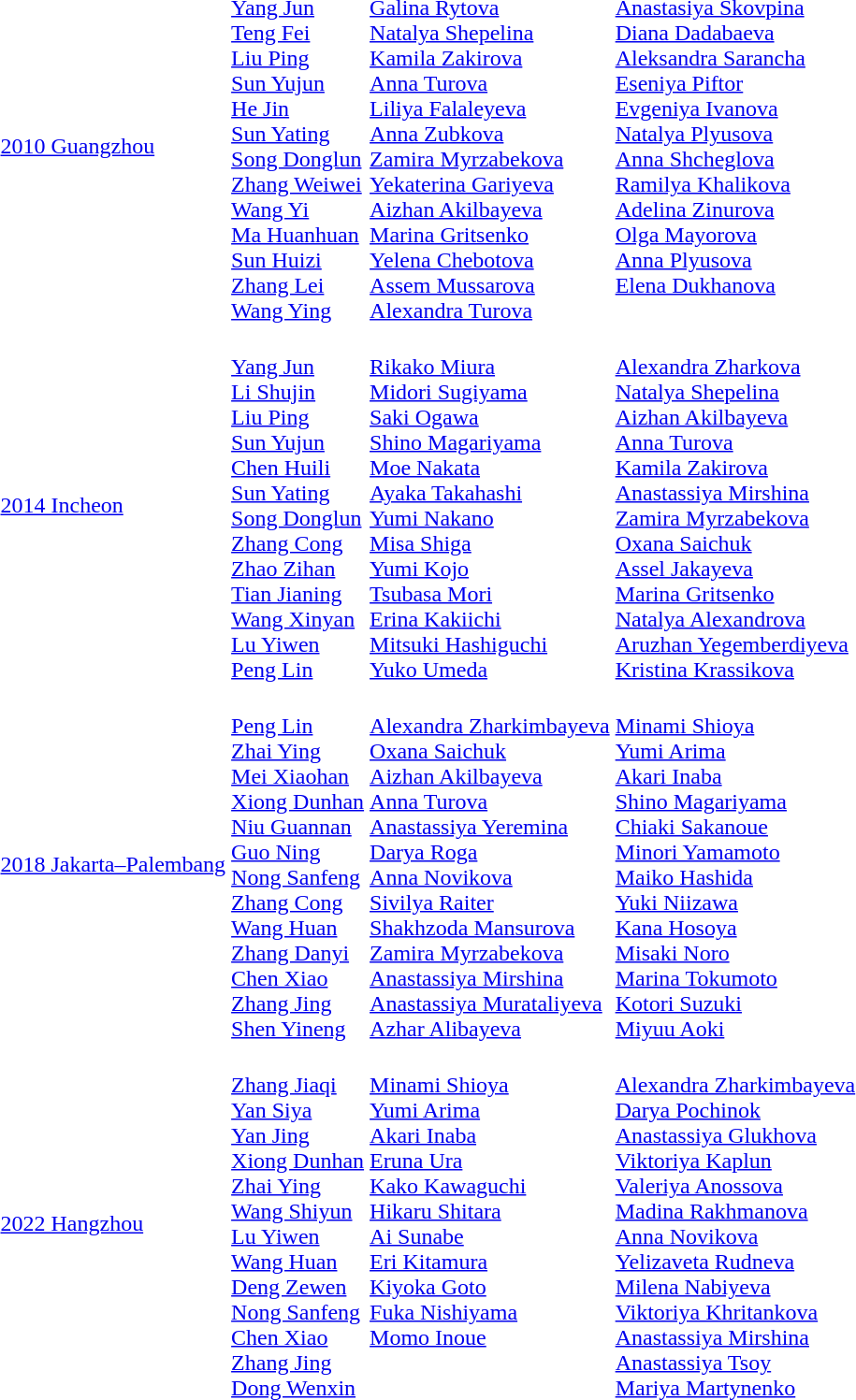<table>
<tr>
<td><a href='#'>2010 Guangzhou</a></td>
<td><br><a href='#'>Yang Jun</a><br><a href='#'>Teng Fei</a><br><a href='#'>Liu Ping</a><br><a href='#'>Sun Yujun</a><br><a href='#'>He Jin</a><br><a href='#'>Sun Yating</a><br><a href='#'>Song Donglun</a><br><a href='#'>Zhang Weiwei</a><br><a href='#'>Wang Yi</a><br><a href='#'>Ma Huanhuan</a><br><a href='#'>Sun Huizi</a><br><a href='#'>Zhang Lei</a><br><a href='#'>Wang Ying</a></td>
<td><br><a href='#'>Galina Rytova</a><br><a href='#'>Natalya Shepelina</a><br><a href='#'>Kamila Zakirova</a><br><a href='#'>Anna Turova</a><br><a href='#'>Liliya Falaleyeva</a><br><a href='#'>Anna Zubkova</a><br><a href='#'>Zamira Myrzabekova</a><br><a href='#'>Yekaterina Gariyeva</a><br><a href='#'>Aizhan Akilbayeva</a><br><a href='#'>Marina Gritsenko</a><br><a href='#'>Yelena Chebotova</a><br><a href='#'>Assem Mussarova</a><br><a href='#'>Alexandra Turova</a></td>
<td valign=top><br><a href='#'>Anastasiya Skovpina</a><br><a href='#'>Diana Dadabaeva</a><br><a href='#'>Aleksandra Sarancha</a><br><a href='#'>Eseniya Piftor</a><br><a href='#'>Evgeniya Ivanova</a><br><a href='#'>Natalya Plyusova</a><br><a href='#'>Anna Shcheglova</a><br><a href='#'>Ramilya Khalikova</a><br><a href='#'>Adelina Zinurova</a><br><a href='#'>Olga Mayorova</a><br><a href='#'>Anna Plyusova</a><br><a href='#'>Elena Dukhanova</a></td>
</tr>
<tr>
<td><a href='#'>2014 Incheon</a></td>
<td><br><a href='#'>Yang Jun</a><br><a href='#'>Li Shujin</a><br><a href='#'>Liu Ping</a><br><a href='#'>Sun Yujun</a><br><a href='#'>Chen Huili</a><br><a href='#'>Sun Yating</a><br><a href='#'>Song Donglun</a><br><a href='#'>Zhang Cong</a><br><a href='#'>Zhao Zihan</a><br><a href='#'>Tian Jianing</a><br><a href='#'>Wang Xinyan</a><br><a href='#'>Lu Yiwen</a><br><a href='#'>Peng Lin</a></td>
<td><br><a href='#'>Rikako Miura</a><br><a href='#'>Midori Sugiyama</a><br><a href='#'>Saki Ogawa</a><br><a href='#'>Shino Magariyama</a><br><a href='#'>Moe Nakata</a><br><a href='#'>Ayaka Takahashi</a><br><a href='#'>Yumi Nakano</a><br><a href='#'>Misa Shiga</a><br><a href='#'>Yumi Kojo</a><br><a href='#'>Tsubasa Mori</a><br><a href='#'>Erina Kakiichi</a><br><a href='#'>Mitsuki Hashiguchi</a><br><a href='#'>Yuko Umeda</a></td>
<td><br><a href='#'>Alexandra Zharkova</a><br><a href='#'>Natalya Shepelina</a><br><a href='#'>Aizhan Akilbayeva</a><br><a href='#'>Anna Turova</a><br><a href='#'>Kamila Zakirova</a><br><a href='#'>Anastassiya Mirshina</a><br><a href='#'>Zamira Myrzabekova</a><br><a href='#'>Oxana Saichuk</a><br><a href='#'>Assel Jakayeva</a><br><a href='#'>Marina Gritsenko</a><br><a href='#'>Natalya Alexandrova</a><br><a href='#'>Aruzhan Yegemberdiyeva</a><br><a href='#'>Kristina Krassikova</a></td>
</tr>
<tr>
<td><a href='#'>2018 Jakarta–Palembang</a></td>
<td><br><a href='#'>Peng Lin</a><br><a href='#'>Zhai Ying</a><br><a href='#'>Mei Xiaohan</a><br><a href='#'>Xiong Dunhan</a><br><a href='#'>Niu Guannan</a><br><a href='#'>Guo Ning</a><br><a href='#'>Nong Sanfeng</a><br><a href='#'>Zhang Cong</a><br><a href='#'>Wang Huan</a><br><a href='#'>Zhang Danyi</a><br><a href='#'>Chen Xiao</a><br><a href='#'>Zhang Jing</a><br><a href='#'>Shen Yineng</a></td>
<td><br><a href='#'>Alexandra Zharkimbayeva</a><br><a href='#'>Oxana Saichuk</a><br><a href='#'>Aizhan Akilbayeva</a><br><a href='#'>Anna Turova</a><br><a href='#'>Anastassiya Yeremina</a><br><a href='#'>Darya Roga</a><br><a href='#'>Anna Novikova</a><br><a href='#'>Sivilya Raiter</a><br><a href='#'>Shakhzoda Mansurova</a><br><a href='#'>Zamira Myrzabekova</a><br><a href='#'>Anastassiya Mirshina</a><br><a href='#'>Anastassiya Murataliyeva</a><br><a href='#'>Azhar Alibayeva</a></td>
<td><br><a href='#'>Minami Shioya</a><br><a href='#'>Yumi Arima</a><br><a href='#'>Akari Inaba</a><br><a href='#'>Shino Magariyama</a><br><a href='#'>Chiaki Sakanoue</a><br><a href='#'>Minori Yamamoto</a><br><a href='#'>Maiko Hashida</a><br><a href='#'>Yuki Niizawa</a><br><a href='#'>Kana Hosoya</a><br><a href='#'>Misaki Noro</a><br><a href='#'>Marina Tokumoto</a><br><a href='#'>Kotori Suzuki</a><br><a href='#'>Miyuu Aoki</a></td>
</tr>
<tr>
<td><a href='#'>2022 Hangzhou</a></td>
<td><br><a href='#'>Zhang Jiaqi</a><br><a href='#'>Yan Siya</a><br><a href='#'>Yan Jing</a><br><a href='#'>Xiong Dunhan</a><br><a href='#'>Zhai Ying</a><br><a href='#'>Wang Shiyun</a><br><a href='#'>Lu Yiwen</a><br><a href='#'>Wang Huan</a><br><a href='#'>Deng Zewen</a><br><a href='#'>Nong Sanfeng</a><br><a href='#'>Chen Xiao</a><br><a href='#'>Zhang Jing</a><br><a href='#'>Dong Wenxin</a></td>
<td valign=top><br><a href='#'>Minami Shioya</a><br><a href='#'>Yumi Arima</a><br><a href='#'>Akari Inaba</a><br><a href='#'>Eruna Ura</a><br><a href='#'>Kako Kawaguchi</a><br><a href='#'>Hikaru Shitara</a><br><a href='#'>Ai Sunabe</a><br><a href='#'>Eri Kitamura</a><br><a href='#'>Kiyoka Goto</a><br><a href='#'>Fuka Nishiyama</a><br><a href='#'>Momo Inoue</a></td>
<td><br><a href='#'>Alexandra Zharkimbayeva</a><br><a href='#'>Darya Pochinok</a><br><a href='#'>Anastassiya Glukhova</a><br><a href='#'>Viktoriya Kaplun</a><br><a href='#'>Valeriya Anossova</a><br><a href='#'>Madina Rakhmanova</a><br><a href='#'>Anna Novikova</a><br><a href='#'>Yelizaveta Rudneva</a><br><a href='#'>Milena Nabiyeva</a><br><a href='#'>Viktoriya Khritankova</a><br><a href='#'>Anastassiya Mirshina</a><br><a href='#'>Anastassiya Tsoy</a><br><a href='#'>Mariya Martynenko</a></td>
</tr>
</table>
